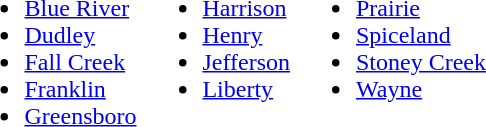<table>
<tr ---- valign="top">
<td><br><ul><li><a href='#'>Blue River</a></li><li><a href='#'>Dudley</a></li><li><a href='#'>Fall Creek</a></li><li><a href='#'>Franklin</a></li><li><a href='#'>Greensboro</a></li></ul></td>
<td><br><ul><li><a href='#'>Harrison</a></li><li><a href='#'>Henry</a></li><li><a href='#'>Jefferson</a></li><li><a href='#'>Liberty</a></li></ul></td>
<td><br><ul><li><a href='#'>Prairie</a></li><li><a href='#'>Spiceland</a></li><li><a href='#'>Stoney Creek</a></li><li><a href='#'>Wayne</a></li></ul></td>
</tr>
</table>
